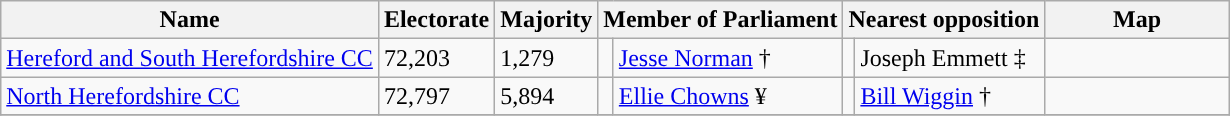<table class="wikitable sortable">
<tr>
<th rowspan=1>Name</th>
<th rowspan=1>Electorate</th>
<th rowspan=1>Majority</th>
<th colspan=2 class=unsortable>Member of Parliament</th>
<th colspan=2 class=unsortable>Nearest opposition</th>
<th rowspan=1 class="unsortable" style="width:15%;">Map</th>
</tr>
<tr>
<td><a href='#'>Hereford and South Herefordshire CC</a></td>
<td>72,203</td>
<td>1,279</td>
<td style="color:inherit;background:"></td>
<td><a href='#'>Jesse Norman</a> †</td>
<td style="color:inherit;background:"></td>
<td>Joseph Emmett ‡</td>
<td></td>
</tr>
<tr>
<td><a href='#'>North Herefordshire CC</a></td>
<td>72,797</td>
<td>5,894</td>
<td style="color:inherit;background:"></td>
<td><a href='#'>Ellie Chowns</a> ¥</td>
<td style="color:inherit;background:"></td>
<td><a href='#'>Bill Wiggin</a> †</td>
<td></td>
</tr>
<tr>
</tr>
</table>
